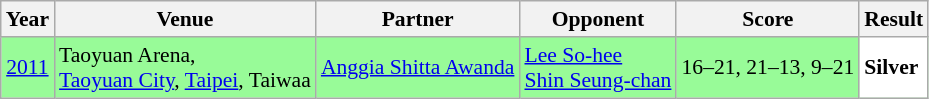<table class="sortable wikitable" style="font-size: 90%;">
<tr>
<th>Year</th>
<th>Venue</th>
<th>Partner</th>
<th>Opponent</th>
<th>Score</th>
<th>Result</th>
</tr>
<tr style="background:#98FB98">
<td align="center"><a href='#'>2011</a></td>
<td align="left">Taoyuan Arena,<br><a href='#'>Taoyuan City</a>, <a href='#'>Taipei</a>, Taiwaa</td>
<td align="left"> <a href='#'>Anggia Shitta Awanda</a></td>
<td align="left"> <a href='#'>Lee So-hee</a> <br>  <a href='#'>Shin Seung-chan</a></td>
<td align="left">16–21, 21–13, 9–21</td>
<td style="text-align:left; background:white"> <strong>Silver</strong></td>
</tr>
</table>
